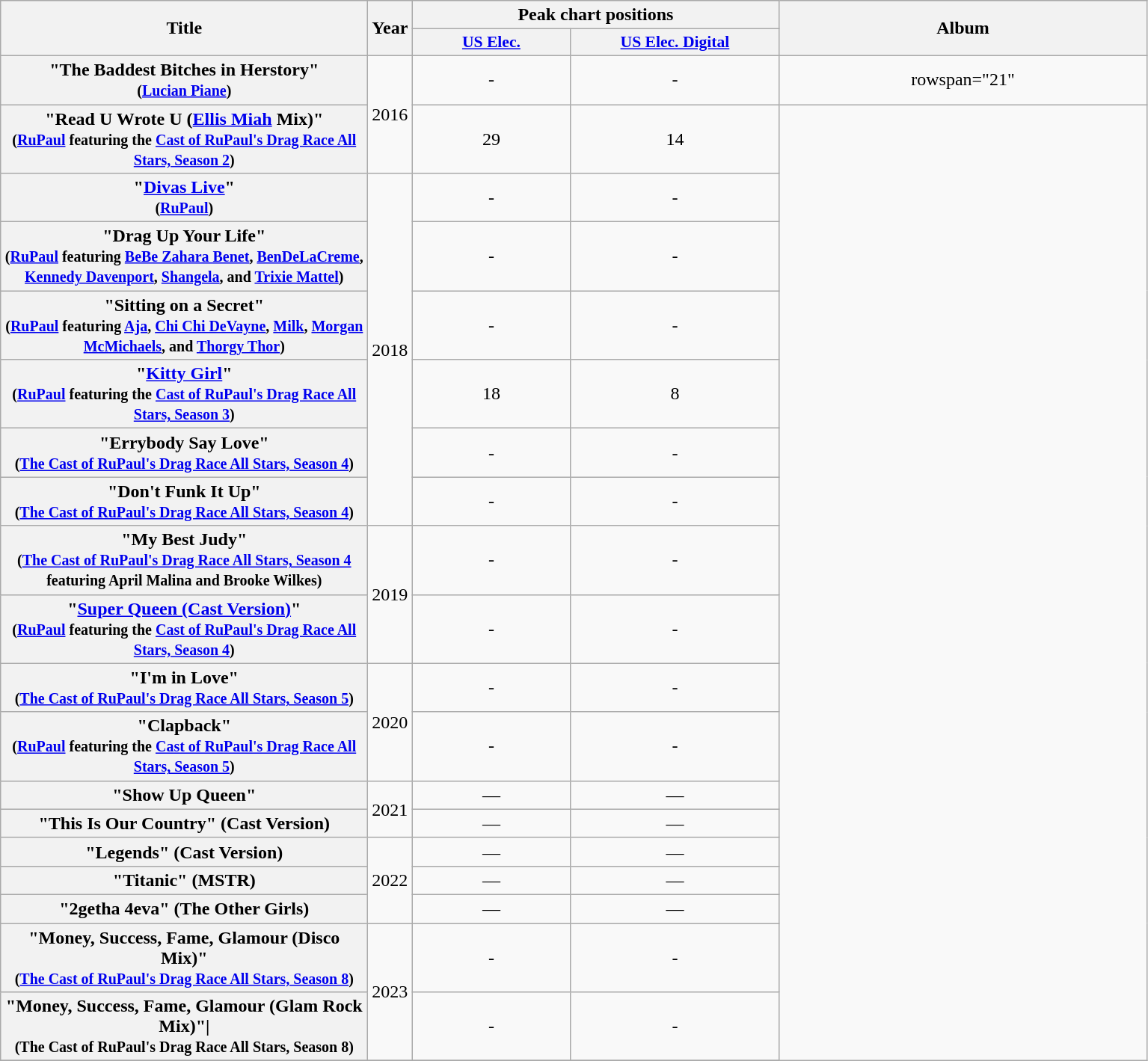<table class="wikitable plainrowheaders" style="text-align:center;">
<tr>
<th rowspan="2" style="width:20em;">Title</th>
<th rowspan="2" style="width:1em;">Year</th>
<th colspan="2" style="width:20em;">Peak chart positions</th>
<th rowspan="2" style="width:20em;">Album</th>
</tr>
<tr>
<th scope="col" style="width:2em;font-size:90%;"><a href='#'>US Elec.</a></th>
<th scope="col" style="width:2em;font-size:90%;"><a href='#'>US Elec. Digital</a></th>
</tr>
<tr>
<th scope="row">"The Baddest Bitches in Herstory"<br><small>(<a href='#'>Lucian Piane</a>)</small></th>
<td rowspan="2">2016</td>
<td>-</td>
<td>-</td>
<td>rowspan="21" </td>
</tr>
<tr>
<th scope="row">"Read U Wrote U (<a href='#'>Ellis Miah</a> Mix)"<br><small>(<a href='#'>RuPaul</a> featuring the <a href='#'>Cast of RuPaul's Drag Race All Stars, Season 2</a>)</small></th>
<td>29</td>
<td>14</td>
</tr>
<tr>
<th scope="row">"<a href='#'>Divas Live</a>"<br><small>(<a href='#'>RuPaul</a>)</small></th>
<td rowspan="6">2018</td>
<td>-</td>
<td>-</td>
</tr>
<tr>
<th scope="row">"Drag Up Your Life" <br><small>(<a href='#'>RuPaul</a> featuring <a href='#'>BeBe Zahara Benet</a>, <a href='#'>BenDeLaCreme</a>, <a href='#'>Kennedy Davenport</a>, <a href='#'>Shangela</a>, and <a href='#'>Trixie Mattel</a>)</small></th>
<td>-</td>
<td>-</td>
</tr>
<tr>
<th scope="row">"Sitting on a Secret" <br><small>(<a href='#'>RuPaul</a> featuring <a href='#'>Aja</a>, <a href='#'>Chi Chi DeVayne</a>, <a href='#'>Milk</a>, <a href='#'>Morgan McMichaels</a>, and <a href='#'>Thorgy Thor</a>)</small></th>
<td>-</td>
<td>-</td>
</tr>
<tr>
<th scope="row">"<a href='#'>Kitty Girl</a>"<br><small>(<a href='#'>RuPaul</a> featuring the <a href='#'>Cast of RuPaul's Drag Race All Stars, Season 3</a>)</small></th>
<td>18</td>
<td>8</td>
</tr>
<tr>
<th scope="row">"Errybody Say Love"<br><small>(<a href='#'>The Cast of RuPaul's Drag Race All Stars, Season 4</a>)</small></th>
<td>-</td>
<td>-</td>
</tr>
<tr>
<th scope="row">"Don't Funk It Up"<br><small>(<a href='#'>The Cast of RuPaul's Drag Race All Stars, Season 4</a>)</small></th>
<td>-</td>
<td>-</td>
</tr>
<tr>
<th scope="row">"My Best Judy"<br><small>(<a href='#'>The Cast of RuPaul's Drag Race All Stars, Season 4</a> featuring April Malina and Brooke Wilkes)</small></th>
<td rowspan="2">2019</td>
<td>-</td>
<td>-</td>
</tr>
<tr>
<th scope="row">"<a href='#'>Super Queen (Cast Version)</a>"<br><small>(<a href='#'>RuPaul</a> featuring the <a href='#'>Cast of RuPaul's Drag Race All Stars, Season 4</a>)</small></th>
<td>-</td>
<td>-</td>
</tr>
<tr>
<th scope="row">"I'm in Love"<br><small>(<a href='#'>The Cast of RuPaul's Drag Race All Stars, Season 5</a>)</small></th>
<td rowspan="2">2020</td>
<td>-</td>
<td>-</td>
</tr>
<tr>
<th scope="row">"Clapback"<br><small>(<a href='#'>RuPaul</a> featuring the <a href='#'>Cast of RuPaul's Drag Race All Stars, Season 5</a>)</small></th>
<td>-</td>
<td>-</td>
</tr>
<tr>
<th scope="row">"Show Up Queen"<br></th>
<td rowspan="2">2021</td>
<td>—</td>
<td>—</td>
</tr>
<tr>
<th scope="row">"This Is Our Country" (Cast Version)<br></th>
<td>—</td>
<td>—</td>
</tr>
<tr>
<th scope="row">"Legends" (Cast Version)<br></th>
<td rowspan="3">2022</td>
<td>—</td>
<td>—</td>
</tr>
<tr>
<th scope="row">"Titanic" (MSTR)<br></th>
<td>—</td>
<td>—</td>
</tr>
<tr>
<th scope="row">"2getha 4eva" (The Other Girls)<br></th>
<td>—</td>
<td>—</td>
</tr>
<tr>
<th scope="row">"Money, Success, Fame, Glamour (Disco Mix)"<br><small>(<a href='#'>The Cast of RuPaul's Drag Race All Stars, Season 8</a>)</small></th>
<td rowspan="2">2023</td>
<td>-</td>
<td>-</td>
</tr>
<tr>
<th scope="row">"Money, Success, Fame, Glamour (Glam Rock Mix)"|<br><small>(The Cast of RuPaul's Drag Race All Stars, Season 8)</small></th>
<td>-</td>
<td>-</td>
</tr>
<tr>
</tr>
</table>
